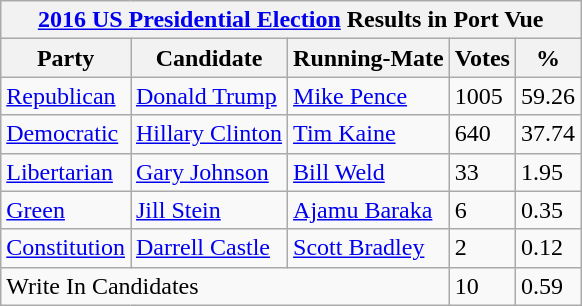<table class="wikitable">
<tr>
<th colspan="5"><a href='#'>2016 US Presidential Election</a> Results in Port Vue</th>
</tr>
<tr>
<th>Party</th>
<th>Candidate</th>
<th>Running-Mate</th>
<th>Votes</th>
<th>%</th>
</tr>
<tr>
<td><a href='#'>Republican</a></td>
<td><a href='#'>Donald Trump</a></td>
<td><a href='#'>Mike Pence</a></td>
<td>1005</td>
<td>59.26</td>
</tr>
<tr>
<td><a href='#'>Democratic</a></td>
<td><a href='#'>Hillary Clinton</a></td>
<td><a href='#'>Tim Kaine</a></td>
<td>640</td>
<td>37.74</td>
</tr>
<tr>
<td><a href='#'>Libertarian</a></td>
<td><a href='#'>Gary Johnson</a></td>
<td><a href='#'>Bill Weld</a></td>
<td>33</td>
<td>1.95</td>
</tr>
<tr>
<td><a href='#'>Green</a></td>
<td><a href='#'>Jill Stein</a></td>
<td><a href='#'>Ajamu Baraka</a></td>
<td>6</td>
<td>0.35</td>
</tr>
<tr>
<td><a href='#'>Constitution</a></td>
<td><a href='#'>Darrell Castle</a></td>
<td><a href='#'>Scott Bradley</a></td>
<td>2</td>
<td>0.12</td>
</tr>
<tr>
<td colspan="3">Write In Candidates</td>
<td>10</td>
<td>0.59</td>
</tr>
</table>
